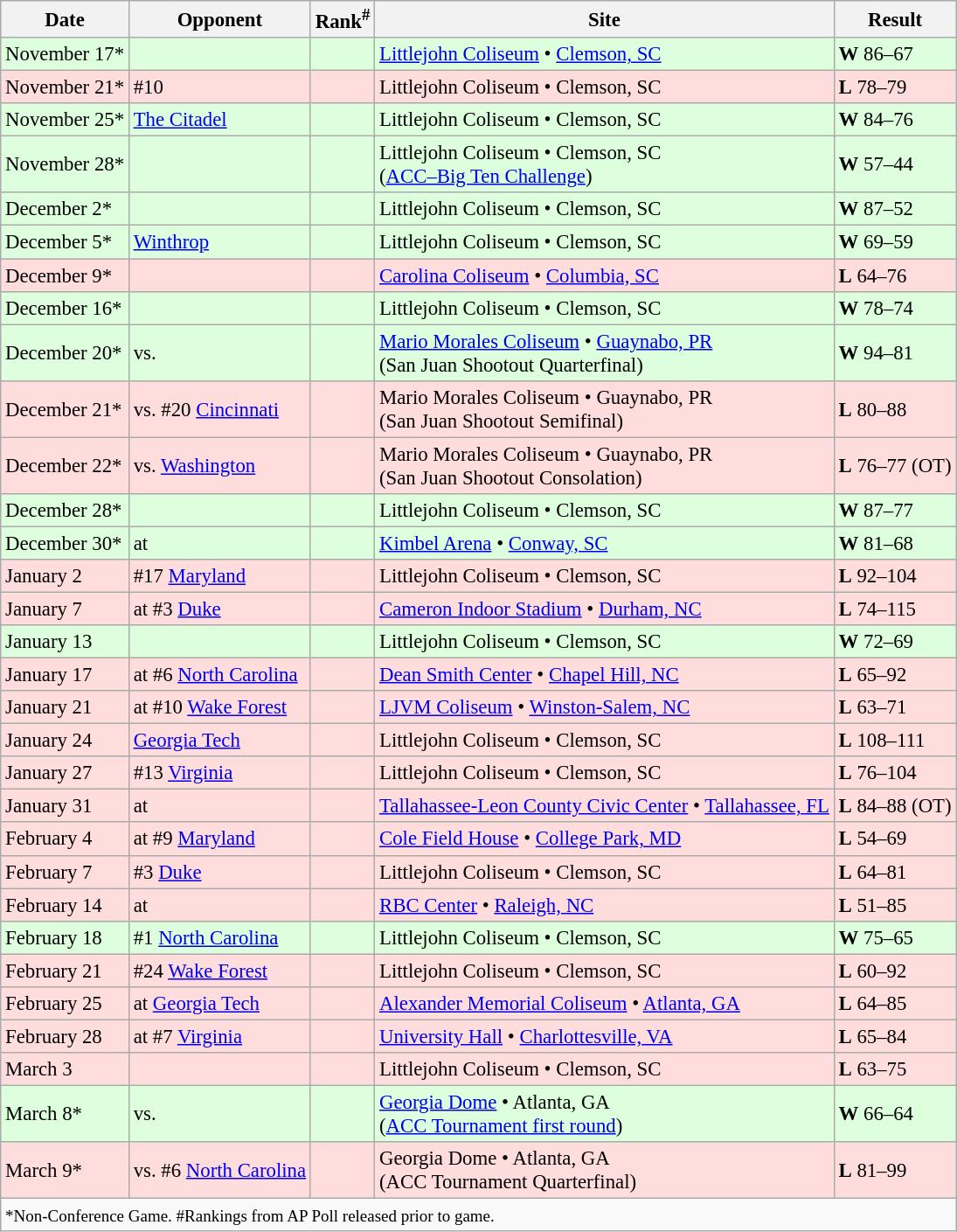<table class="wikitable" style="font-size:95%;">
<tr>
<th>Date</th>
<th>Opponent</th>
<th>Rank<sup>#</sup></th>
<th>Site</th>
<th>Result</th>
</tr>
<tr style="background: #ddffdd;">
<td>November 17*</td>
<td></td>
<td></td>
<td><a href='#'>Littlejohn Coliseum</a> • <a href='#'>Clemson, SC</a></td>
<td><strong>W</strong> 86–67</td>
</tr>
<tr style="background: #ffdddd;">
<td>November 21*</td>
<td>#10 </td>
<td></td>
<td>Littlejohn Coliseum • Clemson, SC</td>
<td><strong>L</strong> 78–79</td>
</tr>
<tr style="background: #ddffdd;">
<td>November 25*</td>
<td><a href='#'>The Citadel</a></td>
<td></td>
<td>Littlejohn Coliseum • Clemson, SC</td>
<td><strong>W</strong> 84–76</td>
</tr>
<tr style="background: #ddffdd;">
<td>November 28*</td>
<td></td>
<td></td>
<td>Littlejohn Coliseum • Clemson, SC<br>(<a href='#'>ACC–Big Ten Challenge</a>)</td>
<td><strong>W</strong> 57–44</td>
</tr>
<tr style="background: #ddffdd;">
<td>December 2*</td>
<td></td>
<td></td>
<td>Littlejohn Coliseum • Clemson, SC</td>
<td><strong>W</strong> 87–52</td>
</tr>
<tr style="background: #ddffdd;">
<td>December 5*</td>
<td><a href='#'>Winthrop</a></td>
<td></td>
<td>Littlejohn Coliseum • Clemson, SC</td>
<td><strong>W</strong> 69–59</td>
</tr>
<tr style="background: #ffdddd;">
<td>December 9*</td>
<td></td>
<td></td>
<td><a href='#'>Carolina Coliseum</a> • <a href='#'>Columbia, SC</a></td>
<td><strong>L</strong> 64–76</td>
</tr>
<tr style="background: #ddffdd;">
<td>December 16*</td>
<td></td>
<td></td>
<td>Littlejohn Coliseum • Clemson, SC</td>
<td><strong>W</strong> 78–74</td>
</tr>
<tr style="background: #ddffdd;">
<td>December 20*</td>
<td>vs. </td>
<td></td>
<td><a href='#'>Mario Morales Coliseum</a> • <a href='#'>Guaynabo, PR</a><br>(San Juan Shootout Quarterfinal)</td>
<td><strong>W</strong> 94–81</td>
</tr>
<tr style="background: #ffdddd;">
<td>December 21*</td>
<td>vs. #20 <a href='#'>Cincinnati</a></td>
<td></td>
<td>Mario Morales Coliseum • Guaynabo, PR<br>(San Juan Shootout Semifinal)</td>
<td><strong>L</strong> 80–88</td>
</tr>
<tr style="background: #ffdddd;">
<td>December 22*</td>
<td>vs. <a href='#'>Washington</a></td>
<td></td>
<td>Mario Morales Coliseum • Guaynabo, PR<br>(San Juan Shootout Consolation)</td>
<td><strong>L</strong> 76–77 (OT)</td>
</tr>
<tr style="background: #ddffdd;">
<td>December 28*</td>
<td></td>
<td></td>
<td>Littlejohn Coliseum • Clemson, SC</td>
<td><strong>W</strong> 87–77</td>
</tr>
<tr style="background: #ddffdd;">
<td>December 30*</td>
<td>at </td>
<td></td>
<td><a href='#'>Kimbel Arena</a> • <a href='#'>Conway, SC</a></td>
<td><strong>W</strong> 81–68</td>
</tr>
<tr style="background: #ffdddd;">
<td>January 2</td>
<td>#17 <a href='#'>Maryland</a></td>
<td></td>
<td>Littlejohn Coliseum • Clemson, SC</td>
<td><strong>L</strong> 92–104</td>
</tr>
<tr style="background: #ffdddd;">
<td>January 7</td>
<td>at #3 <a href='#'>Duke</a></td>
<td></td>
<td><a href='#'>Cameron Indoor Stadium</a> • <a href='#'>Durham, NC</a></td>
<td><strong>L</strong> 74–115</td>
</tr>
<tr style="background: #ddffdd;">
<td>January 13</td>
<td></td>
<td></td>
<td>Littlejohn Coliseum • Clemson, SC</td>
<td><strong>W</strong> 72–69</td>
</tr>
<tr style="background: #ffdddd;">
<td>January 17</td>
<td>at #6 <a href='#'>North Carolina</a></td>
<td></td>
<td><a href='#'>Dean Smith Center</a> • <a href='#'>Chapel Hill, NC</a></td>
<td><strong>L</strong> 65–92</td>
</tr>
<tr style="background: #ffdddd;">
<td>January 21</td>
<td>at #10 <a href='#'>Wake Forest</a></td>
<td></td>
<td><a href='#'>LJVM Coliseum</a> • <a href='#'>Winston-Salem, NC</a></td>
<td><strong>L</strong> 63–71</td>
</tr>
<tr style="background: #ffdddd;">
<td>January 24</td>
<td><a href='#'>Georgia Tech</a></td>
<td></td>
<td>Littlejohn Coliseum • Clemson, SC</td>
<td><strong>L</strong> 108–111</td>
</tr>
<tr style="background: #ffdddd;">
<td>January 27</td>
<td>#13 <a href='#'>Virginia</a></td>
<td></td>
<td>Littlejohn Coliseum • Clemson, SC</td>
<td><strong>L</strong> 76–104</td>
</tr>
<tr style="background: #ffdddd;">
<td>January 31</td>
<td>at </td>
<td></td>
<td><a href='#'>Tallahassee-Leon County Civic Center</a> • <a href='#'>Tallahassee, FL</a></td>
<td><strong>L</strong> 84–88 (OT)</td>
</tr>
<tr style="background: #ffdddd;">
<td>February 4</td>
<td>at #9 <a href='#'>Maryland</a></td>
<td></td>
<td><a href='#'>Cole Field House</a> • <a href='#'>College Park, MD</a></td>
<td><strong>L</strong> 54–69</td>
</tr>
<tr style="background: #ffdddd;">
<td>February 7</td>
<td>#3 <a href='#'>Duke</a></td>
<td></td>
<td>Littlejohn Coliseum • Clemson, SC</td>
<td><strong>L</strong> 64–81</td>
</tr>
<tr style="background: #ffdddd;">
<td>February 14</td>
<td>at </td>
<td></td>
<td><a href='#'>RBC Center</a> • <a href='#'>Raleigh, NC</a></td>
<td><strong>L</strong> 51–85</td>
</tr>
<tr style="background: #ddffdd;">
<td>February 18</td>
<td>#1 <a href='#'>North Carolina</a></td>
<td></td>
<td>Littlejohn Coliseum • Clemson, SC</td>
<td><strong>W</strong> 75–65</td>
</tr>
<tr style="background: #ffdddd;">
<td>February 21</td>
<td>#24 <a href='#'>Wake Forest</a></td>
<td></td>
<td>Littlejohn Coliseum • Clemson, SC</td>
<td><strong>L</strong> 60–92</td>
</tr>
<tr style="background: #ffdddd;">
<td>February 25</td>
<td>at <a href='#'>Georgia Tech</a></td>
<td></td>
<td><a href='#'>Alexander Memorial Coliseum</a> • <a href='#'>Atlanta, GA</a></td>
<td><strong>L</strong> 64–85</td>
</tr>
<tr style="background: #ffdddd;">
<td>February 28</td>
<td>at #7 <a href='#'>Virginia</a></td>
<td></td>
<td><a href='#'>University Hall</a> • <a href='#'>Charlottesville, VA</a></td>
<td><strong>L</strong> 65–84</td>
</tr>
<tr style="background: #ffdddd;">
<td>March 3</td>
<td></td>
<td></td>
<td>Littlejohn Coliseum • Clemson, SC</td>
<td><strong>L</strong> 63–75</td>
</tr>
<tr style="background: #ddffdd;">
<td>March 8*</td>
<td>vs. </td>
<td></td>
<td><a href='#'>Georgia Dome</a> • Atlanta, GA<br>(<a href='#'>ACC Tournament first round</a>)</td>
<td><strong>W</strong> 66–64</td>
</tr>
<tr style="background: #ffdddd;">
<td>March 9*</td>
<td>vs. #6 <a href='#'>North Carolina</a></td>
<td></td>
<td>Georgia Dome • Atlanta, GA<br>(ACC Tournament Quarterfinal)</td>
<td><strong>L</strong> 81–99</td>
</tr>
<tr style="background:#f9f9f9;">
<td colspan=5><small>*Non-Conference Game. #Rankings from AP Poll released prior to game.</small></td>
</tr>
</table>
